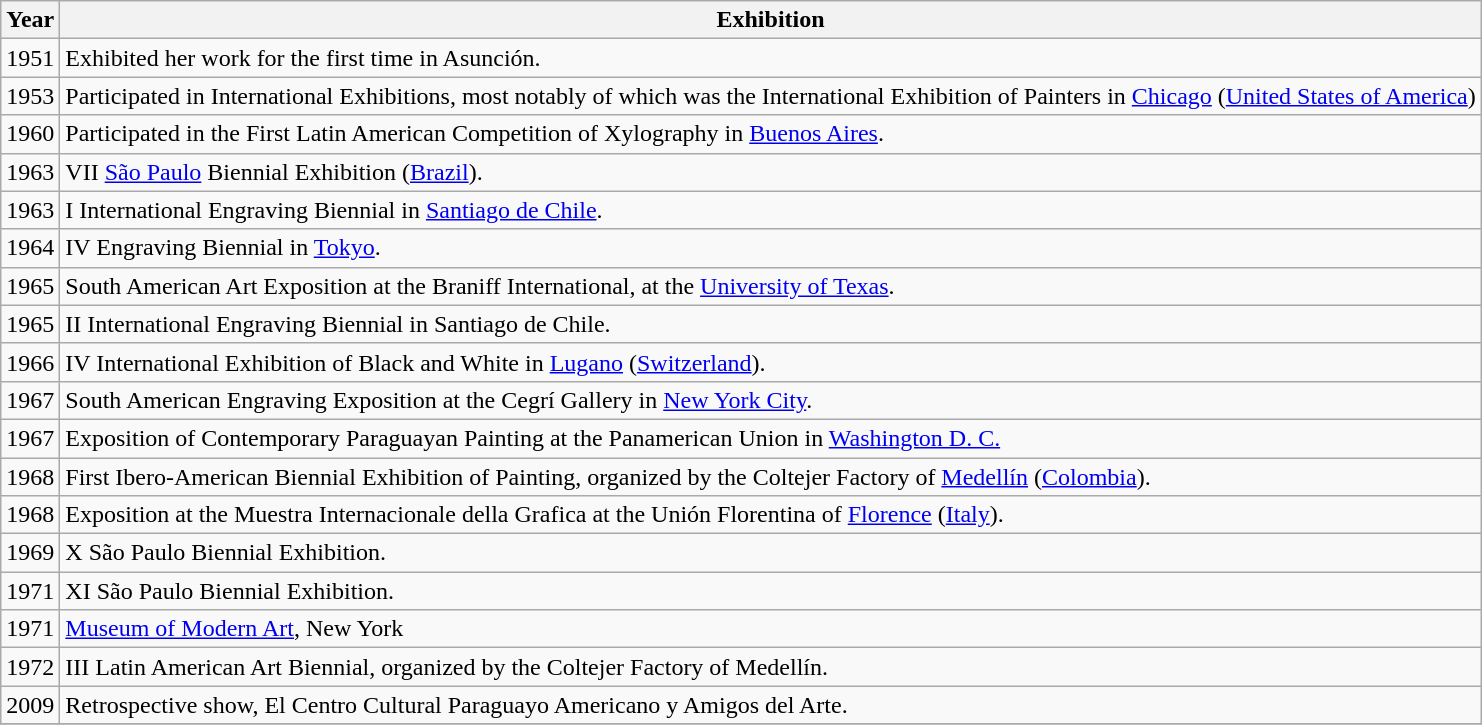<table class="wikitable" border=1>
<tr>
<th>Year</th>
<th>Exhibition</th>
</tr>
<tr ------>
<td>1951</td>
<td>Exhibited her work for the first time in Asunción.</td>
</tr>
<tr -------->
<td>1953</td>
<td>Participated in International Exhibitions, most notably of which was the International Exhibition of Painters in <a href='#'>Chicago</a> (<a href='#'>United States of America</a>)</td>
</tr>
<tr -------->
<td>1960</td>
<td>Participated in the First Latin American Competition of Xylography in <a href='#'>Buenos Aires</a>.</td>
</tr>
<tr -------->
<td>1963</td>
<td>VII <a href='#'>São Paulo</a> Biennial Exhibition (<a href='#'>Brazil</a>).</td>
</tr>
<tr -------->
<td>1963</td>
<td>I International Engraving Biennial in <a href='#'>Santiago de Chile</a>.</td>
</tr>
<tr -------->
<td>1964</td>
<td>IV Engraving Biennial in <a href='#'>Tokyo</a>.</td>
</tr>
<tr -------->
<td>1965</td>
<td>South American Art Exposition at the Braniff International, at the <a href='#'>University of Texas</a>.</td>
</tr>
<tr -------->
<td>1965</td>
<td>II International Engraving Biennial in Santiago de Chile.</td>
</tr>
<tr -------->
<td>1966</td>
<td>IV International Exhibition of Black and White in <a href='#'>Lugano</a> (<a href='#'>Switzerland</a>).</td>
</tr>
<tr -------->
<td>1967</td>
<td>South American Engraving Exposition at the Cegrí Gallery in <a href='#'>New York City</a>.</td>
</tr>
<tr -------->
<td>1967</td>
<td>Exposition of Contemporary Paraguayan Painting at the Panamerican Union in <a href='#'>Washington D. C.</a></td>
</tr>
<tr -------->
<td>1968</td>
<td>First Ibero-American Biennial Exhibition of Painting, organized by the Coltejer Factory of <a href='#'>Medellín</a> (<a href='#'>Colombia</a>).</td>
</tr>
<tr -------->
<td>1968</td>
<td>Exposition at the Muestra Internacionale della Grafica at the Unión Florentina of <a href='#'>Florence</a> (<a href='#'>Italy</a>).</td>
</tr>
<tr -------->
<td>1969</td>
<td>X São Paulo Biennial Exhibition.</td>
</tr>
<tr -------->
<td>1971</td>
<td>XI São Paulo Biennial Exhibition.</td>
</tr>
<tr -------->
<td>1971</td>
<td><a href='#'>Museum of Modern Art</a>, New York</td>
</tr>
<tr -------->
<td>1972</td>
<td>III Latin American Art Biennial, organized by the Coltejer Factory of Medellín.</td>
</tr>
<tr -------->
<td>2009</td>
<td>Retrospective show, El Centro Cultural Paraguayo Americano y Amigos del Arte.</td>
</tr>
<tr -------->
</tr>
</table>
